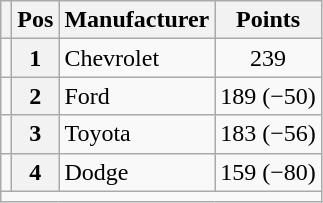<table class="wikitable">
<tr>
<th></th>
<th scope="col">Pos</th>
<th scope="col">Manufacturer</th>
<th scope="col">Points</th>
</tr>
<tr>
<td align="left"></td>
<th scope="row">1</th>
<td>Chevrolet</td>
<td style="text-align:center;">239</td>
</tr>
<tr>
<td align="left"></td>
<th scope="row">2</th>
<td>Ford</td>
<td style="text-align:center;">189 (−50)</td>
</tr>
<tr>
<td align="left"></td>
<th scope="row">3</th>
<td>Toyota</td>
<td style="text-align:center;">183 (−56)</td>
</tr>
<tr>
<td align="left"></td>
<th scope="row">4</th>
<td>Dodge</td>
<td style="text-align:center;">159 (−80)</td>
</tr>
<tr class="sortbottom">
<td colspan="4"></td>
</tr>
</table>
